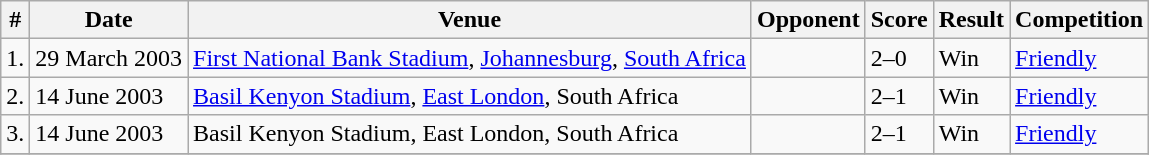<table class="wikitable" style="font-size:100%;">
<tr>
<th>#</th>
<th>Date</th>
<th>Venue</th>
<th>Opponent</th>
<th>Score</th>
<th>Result</th>
<th>Competition</th>
</tr>
<tr>
<td>1.</td>
<td>29 March 2003</td>
<td><a href='#'>First National Bank Stadium</a>, <a href='#'>Johannesburg</a>, <a href='#'>South Africa</a></td>
<td></td>
<td>2–0</td>
<td>Win</td>
<td><a href='#'>Friendly</a></td>
</tr>
<tr>
<td>2.</td>
<td>14 June 2003</td>
<td><a href='#'>Basil Kenyon Stadium</a>, <a href='#'>East London</a>, South Africa</td>
<td></td>
<td>2–1</td>
<td>Win</td>
<td><a href='#'>Friendly</a></td>
</tr>
<tr>
<td>3.</td>
<td>14 June 2003</td>
<td>Basil Kenyon Stadium, East London, South Africa</td>
<td></td>
<td>2–1</td>
<td>Win</td>
<td><a href='#'>Friendly</a></td>
</tr>
<tr>
</tr>
</table>
